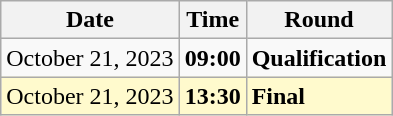<table class="wikitable">
<tr>
<th>Date</th>
<th>Time</th>
<th>Round</th>
</tr>
<tr>
<td>October 21, 2023</td>
<td><strong>09:00</strong></td>
<td><strong>Qualification</strong></td>
</tr>
<tr style=background:lemonchiffon>
<td>October 21, 2023</td>
<td><strong>13:30</strong></td>
<td><strong>Final </strong></td>
</tr>
</table>
